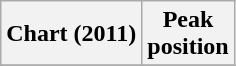<table class="wikitable plainrowheaders" style="text-align:center">
<tr>
<th scope="col">Chart (2011)</th>
<th scope="col">Peak<br>position</th>
</tr>
<tr>
</tr>
</table>
